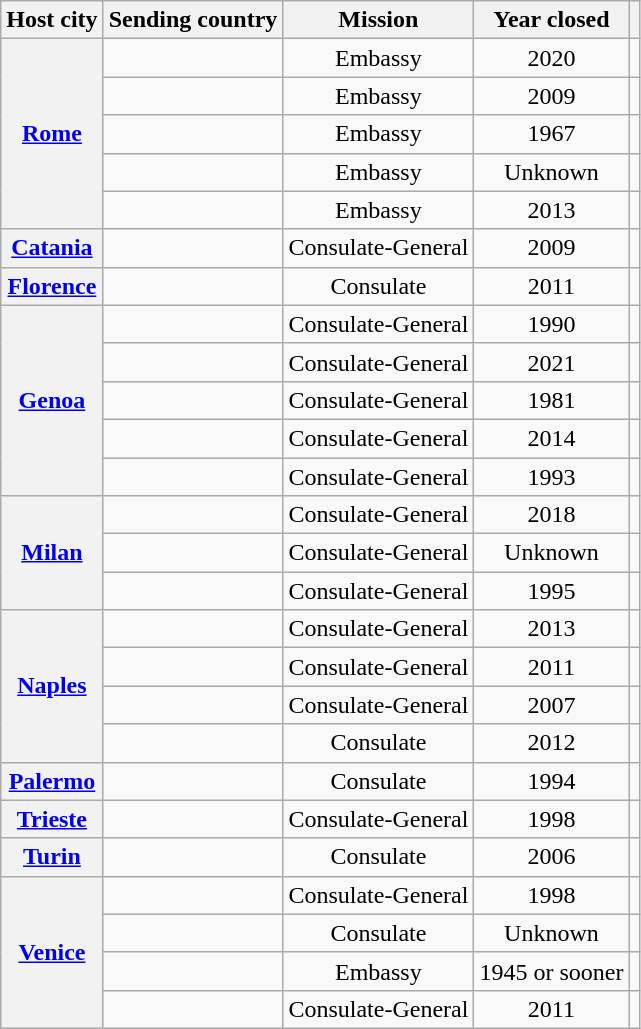<table class="wikitable plainrowheaders">
<tr>
<th scope="col">Host city</th>
<th scope="col">Sending country</th>
<th scope="col">Mission</th>
<th scope="col">Year closed</th>
<th scope="col"></th>
</tr>
<tr>
<th rowspan="5"><a href='#'>Rome</a></th>
<td></td>
<td style="text-align:center;">Embassy</td>
<td style="text-align:center;">2020</td>
<td style="text-align:center;"></td>
</tr>
<tr>
<td></td>
<td style="text-align:center;">Embassy</td>
<td style="text-align:center;">2009</td>
<td style="text-align:center;"></td>
</tr>
<tr>
<td></td>
<td style="text-align:center;">Embassy</td>
<td style="text-align:center;">1967</td>
<td style="text-align:center;"></td>
</tr>
<tr>
<td></td>
<td style="text-align:center;">Embassy</td>
<td style="text-align:center;">Unknown</td>
<td style="text-align:center;"></td>
</tr>
<tr>
<td></td>
<td style="text-align:center;">Embassy</td>
<td style="text-align:center;">2013</td>
<td style="text-align:center;"></td>
</tr>
<tr>
<th><a href='#'>Catania</a></th>
<td></td>
<td style="text-align:center;">Consulate-General</td>
<td style="text-align:center;">2009</td>
<td style="text-align:center;"></td>
</tr>
<tr>
<th><a href='#'>Florence</a></th>
<td></td>
<td style="text-align:center;">Consulate</td>
<td style="text-align:center;">2011</td>
<td style="text-align:center;"></td>
</tr>
<tr>
<th rowspan="5"><a href='#'>Genoa</a></th>
<td></td>
<td style="text-align:center;">Consulate-General</td>
<td style="text-align:center;">1990</td>
<td style="text-align:center;"></td>
</tr>
<tr>
<td></td>
<td style="text-align:center;">Consulate-General</td>
<td style="text-align:center;">2021</td>
<td style="text-align:center;"></td>
</tr>
<tr>
<td></td>
<td style="text-align:center;">Consulate-General</td>
<td style="text-align:center;">1981</td>
<td style="text-align:center;"></td>
</tr>
<tr>
<td></td>
<td style="text-align:center;">Consulate-General</td>
<td style="text-align:center;">2014</td>
<td style="text-align:center;"></td>
</tr>
<tr>
<td></td>
<td style="text-align:center;">Consulate-General</td>
<td style="text-align:center;">1993</td>
<td style="text-align:center;"></td>
</tr>
<tr>
<th rowspan="3"><a href='#'>Milan</a></th>
<td></td>
<td style="text-align:center;">Consulate-General</td>
<td style="text-align:center;">2018</td>
<td style="text-align:center;"></td>
</tr>
<tr>
<td></td>
<td style="text-align:center;">Consulate-General</td>
<td style="text-align:center;">Unknown</td>
<td style="text-align:center;"></td>
</tr>
<tr>
<td></td>
<td style="text-align:center;">Consulate-General</td>
<td style="text-align:center;">1995</td>
<td style="text-align:center;"></td>
</tr>
<tr>
<th rowspan="4"><a href='#'>Naples</a></th>
<td></td>
<td style="text-align:center;">Consulate-General</td>
<td style="text-align:center;">2013</td>
<td style="text-align:center;"></td>
</tr>
<tr>
<td></td>
<td style="text-align:center;">Consulate-General</td>
<td style="text-align:center;">2011</td>
<td style="text-align:center;"></td>
</tr>
<tr>
<td></td>
<td style="text-align:center;">Consulate-General</td>
<td style="text-align:center;">2007</td>
<td style="text-align:center;"></td>
</tr>
<tr>
<td></td>
<td style="text-align:center;">Consulate</td>
<td style="text-align:center;">2012</td>
<td style="text-align:center;"></td>
</tr>
<tr>
<th><a href='#'>Palermo</a></th>
<td></td>
<td style="text-align:center;">Consulate</td>
<td style="text-align:center;">1994</td>
<td style="text-align:center;"></td>
</tr>
<tr>
<th><a href='#'>Trieste</a></th>
<td></td>
<td style="text-align:center;">Consulate-General</td>
<td style="text-align:center;">1998</td>
<td style="text-align:center;"></td>
</tr>
<tr>
<th><a href='#'>Turin</a></th>
<td></td>
<td style="text-align:center;">Consulate</td>
<td style="text-align:center;">2006</td>
<td style="text-align:center;"></td>
</tr>
<tr>
<th rowspan ="4"><a href='#'>Venice</a></th>
<td></td>
<td style="text-align:center;">Consulate-General</td>
<td style="text-align:center;">1998</td>
<td style="text-align:center;"></td>
</tr>
<tr>
<td></td>
<td style="text-align:center;">Consulate</td>
<td style="text-align:center;">Unknown</td>
<td style="text-align:center;"></td>
</tr>
<tr>
<td></td>
<td style="text-align:center;">Embassy</td>
<td style="text-align:center;">1945 or sooner</td>
<td style="text-align:center;"></td>
</tr>
<tr>
<td></td>
<td style="text-align:center;">Consulate-General</td>
<td style="text-align:center;">2011</td>
<td style="text-align:center;"></td>
</tr>
</table>
